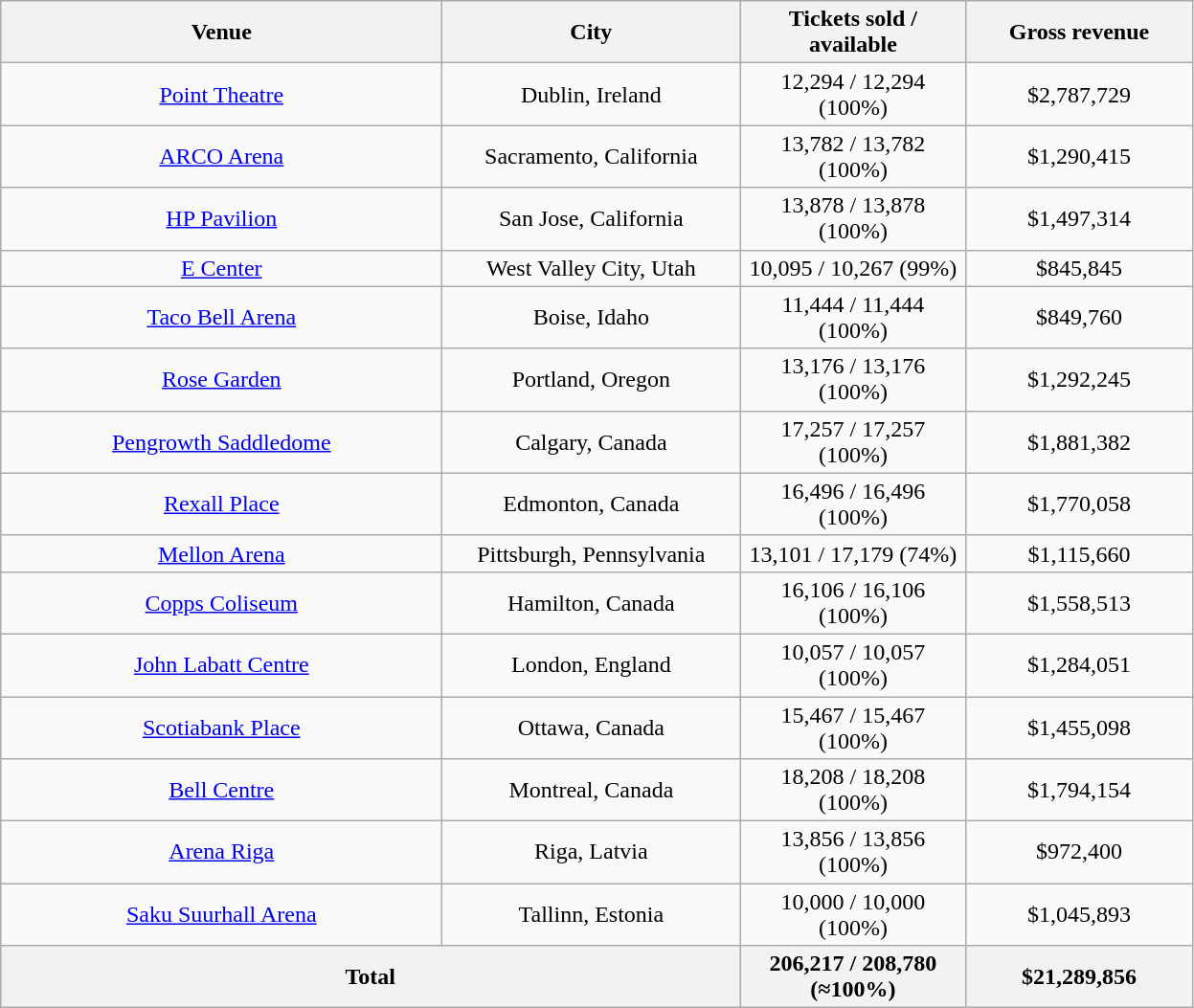<table class="wikitable" style="text-align:center">
<tr>
<th style="width:300px;">Venue</th>
<th style="width:200px;">City</th>
<th style="width:150px;">Tickets sold / available</th>
<th style="width:150px;">Gross revenue</th>
</tr>
<tr>
<td><a href='#'>Point Theatre</a></td>
<td>Dublin, Ireland</td>
<td>12,294 / 12,294 (100%)</td>
<td>$2,787,729</td>
</tr>
<tr>
<td><a href='#'>ARCO Arena</a></td>
<td>Sacramento, California</td>
<td>13,782 / 13,782 (100%)</td>
<td>$1,290,415</td>
</tr>
<tr>
<td><a href='#'>HP Pavilion</a></td>
<td>San Jose, California</td>
<td>13,878 / 13,878 (100%)</td>
<td>$1,497,314</td>
</tr>
<tr>
<td><a href='#'>E Center</a></td>
<td>West Valley City, Utah</td>
<td>10,095 / 10,267 (99%)</td>
<td>$845,845</td>
</tr>
<tr>
<td><a href='#'>Taco Bell Arena</a></td>
<td>Boise, Idaho</td>
<td>11,444 / 11,444 (100%)</td>
<td>$849,760</td>
</tr>
<tr>
<td><a href='#'>Rose Garden</a></td>
<td>Portland, Oregon</td>
<td>13,176 / 13,176 (100%)</td>
<td>$1,292,245</td>
</tr>
<tr>
<td><a href='#'>Pengrowth Saddledome</a></td>
<td>Calgary, Canada</td>
<td>17,257 / 17,257 (100%)</td>
<td>$1,881,382</td>
</tr>
<tr>
<td><a href='#'>Rexall Place</a></td>
<td>Edmonton, Canada</td>
<td>16,496 / 16,496 (100%)</td>
<td>$1,770,058</td>
</tr>
<tr>
<td><a href='#'>Mellon Arena</a></td>
<td>Pittsburgh, Pennsylvania</td>
<td>13,101 / 17,179 (74%)</td>
<td>$1,115,660</td>
</tr>
<tr>
<td><a href='#'>Copps Coliseum</a></td>
<td>Hamilton, Canada</td>
<td>16,106 / 16,106 (100%)</td>
<td>$1,558,513</td>
</tr>
<tr>
<td><a href='#'>John Labatt Centre</a></td>
<td>London, England</td>
<td>10,057 / 10,057 (100%)</td>
<td>$1,284,051</td>
</tr>
<tr>
<td><a href='#'>Scotiabank Place</a></td>
<td>Ottawa, Canada</td>
<td>15,467 / 15,467 (100%)</td>
<td>$1,455,098</td>
</tr>
<tr>
<td><a href='#'>Bell Centre</a></td>
<td>Montreal, Canada</td>
<td>18,208 / 18,208 (100%)</td>
<td>$1,794,154</td>
</tr>
<tr>
<td><a href='#'>Arena Riga</a></td>
<td>Riga, Latvia</td>
<td>13,856 / 13,856 (100%)</td>
<td>$972,400</td>
</tr>
<tr>
<td><a href='#'>Saku Suurhall Arena</a></td>
<td>Tallinn, Estonia</td>
<td>10,000 / 10,000 (100%)</td>
<td>$1,045,893</td>
</tr>
<tr>
<th colspan="2">Total</th>
<th>206,217 / 208,780 (≈100%)</th>
<th>$21,289,856</th>
</tr>
</table>
